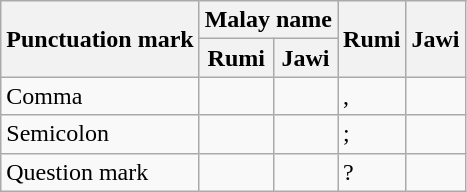<table class="wikitable">
<tr>
<th rowspan=2>Punctuation mark</th>
<th colspan=2>Malay name</th>
<th rowspan=2>Rumi</th>
<th rowspan=2>Jawi</th>
</tr>
<tr>
<th>Rumi</th>
<th>Jawi</th>
</tr>
<tr>
<td>Comma</td>
<td></td>
<td></td>
<td>,</td>
<td></td>
</tr>
<tr>
<td>Semicolon</td>
<td></td>
<td></td>
<td>;</td>
<td></td>
</tr>
<tr>
<td>Question mark</td>
<td></td>
<td></td>
<td>?</td>
<td></td>
</tr>
</table>
